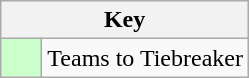<table class="wikitable" style="text-align: center;">
<tr>
<th colspan=2>Key</th>
</tr>
<tr>
<td style="background:#ccffcc; width:20px;"></td>
<td align=left>Teams to Tiebreaker</td>
</tr>
</table>
